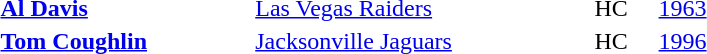<table style="border:'1' 'solid' 'gray' " width="500">
<tr>
</tr>
<tr>
<td><strong><a href='#'>Al Davis</a></strong></td>
<td><a href='#'>Las Vegas Raiders</a></td>
<td>HC</td>
<td><a href='#'>1963</a></td>
</tr>
<tr>
<td><strong><a href='#'>Tom Coughlin</a></strong></td>
<td><a href='#'>Jacksonville Jaguars</a></td>
<td>HC</td>
<td><a href='#'>1996</a></td>
</tr>
</table>
